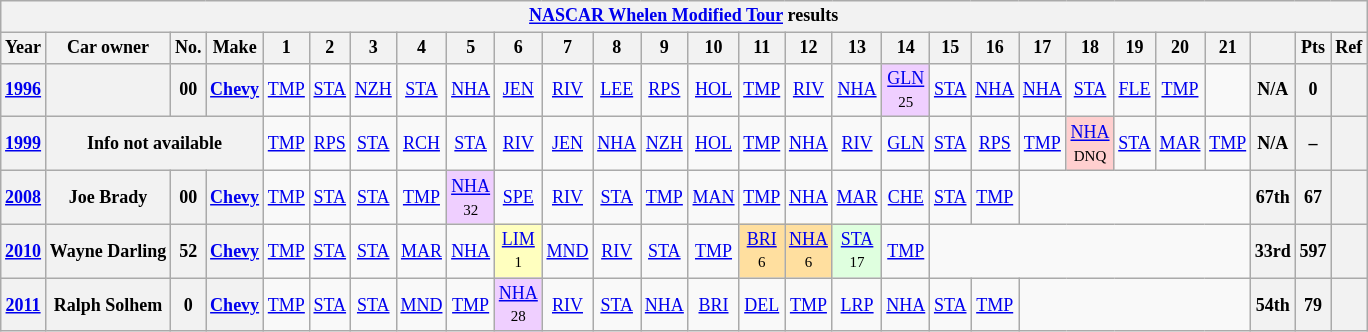<table class="wikitable" style="text-align:center; font-size:75%">
<tr>
<th colspan=28><a href='#'>NASCAR Whelen Modified Tour</a> results</th>
</tr>
<tr>
<th>Year</th>
<th>Car owner</th>
<th>No.</th>
<th>Make</th>
<th>1</th>
<th>2</th>
<th>3</th>
<th>4</th>
<th>5</th>
<th>6</th>
<th>7</th>
<th>8</th>
<th>9</th>
<th>10</th>
<th>11</th>
<th>12</th>
<th>13</th>
<th>14</th>
<th>15</th>
<th>16</th>
<th>17</th>
<th>18</th>
<th>19</th>
<th>20</th>
<th>21</th>
<th></th>
<th>Pts</th>
<th>Ref</th>
</tr>
<tr>
<th><a href='#'>1996</a></th>
<th></th>
<th>00</th>
<th><a href='#'>Chevy</a></th>
<td><a href='#'>TMP</a></td>
<td><a href='#'>STA</a></td>
<td><a href='#'>NZH</a></td>
<td><a href='#'>STA</a></td>
<td><a href='#'>NHA</a></td>
<td><a href='#'>JEN</a></td>
<td><a href='#'>RIV</a></td>
<td><a href='#'>LEE</a></td>
<td><a href='#'>RPS</a></td>
<td><a href='#'>HOL</a></td>
<td><a href='#'>TMP</a></td>
<td><a href='#'>RIV</a></td>
<td><a href='#'>NHA</a></td>
<td style="background:#EFCFFF;"><a href='#'>GLN</a><br><small>25</small></td>
<td><a href='#'>STA</a></td>
<td><a href='#'>NHA</a></td>
<td><a href='#'>NHA</a></td>
<td><a href='#'>STA</a></td>
<td><a href='#'>FLE</a></td>
<td><a href='#'>TMP</a></td>
<td></td>
<th>N/A</th>
<th>0</th>
<th></th>
</tr>
<tr>
<th><a href='#'>1999</a></th>
<th colspan=3>Info not available</th>
<td><a href='#'>TMP</a></td>
<td><a href='#'>RPS</a></td>
<td><a href='#'>STA</a></td>
<td><a href='#'>RCH</a></td>
<td><a href='#'>STA</a></td>
<td><a href='#'>RIV</a></td>
<td><a href='#'>JEN</a></td>
<td><a href='#'>NHA</a></td>
<td><a href='#'>NZH</a></td>
<td><a href='#'>HOL</a></td>
<td><a href='#'>TMP</a></td>
<td><a href='#'>NHA</a></td>
<td><a href='#'>RIV</a></td>
<td><a href='#'>GLN</a></td>
<td><a href='#'>STA</a></td>
<td><a href='#'>RPS</a></td>
<td><a href='#'>TMP</a></td>
<td style="background:#FFCFCF;"><a href='#'>NHA</a><br><small>DNQ</small></td>
<td><a href='#'>STA</a></td>
<td><a href='#'>MAR</a></td>
<td><a href='#'>TMP</a></td>
<th>N/A</th>
<th>–</th>
<th></th>
</tr>
<tr>
<th><a href='#'>2008</a></th>
<th>Joe Brady</th>
<th>00</th>
<th><a href='#'>Chevy</a></th>
<td><a href='#'>TMP</a></td>
<td><a href='#'>STA</a></td>
<td><a href='#'>STA</a></td>
<td><a href='#'>TMP</a></td>
<td style="background:#EFCFFF;"><a href='#'>NHA</a><br><small>32</small></td>
<td><a href='#'>SPE</a></td>
<td><a href='#'>RIV</a></td>
<td><a href='#'>STA</a></td>
<td><a href='#'>TMP</a></td>
<td><a href='#'>MAN</a></td>
<td><a href='#'>TMP</a></td>
<td><a href='#'>NHA</a></td>
<td><a href='#'>MAR</a></td>
<td><a href='#'>CHE</a></td>
<td><a href='#'>STA</a></td>
<td><a href='#'>TMP</a></td>
<td colspan=5></td>
<th>67th</th>
<th>67</th>
<th></th>
</tr>
<tr>
<th><a href='#'>2010</a></th>
<th>Wayne Darling</th>
<th>52</th>
<th><a href='#'>Chevy</a></th>
<td><a href='#'>TMP</a></td>
<td><a href='#'>STA</a></td>
<td><a href='#'>STA</a></td>
<td><a href='#'>MAR</a></td>
<td><a href='#'>NHA</a></td>
<td style="background:#FFFFBF;"><a href='#'>LIM</a><br><small>1</small></td>
<td><a href='#'>MND</a></td>
<td><a href='#'>RIV</a></td>
<td><a href='#'>STA</a></td>
<td><a href='#'>TMP</a></td>
<td style="background:#FFDF9F;"><a href='#'>BRI</a><br><small>6</small></td>
<td style="background:#FFDF9F;"><a href='#'>NHA</a><br><small>6</small></td>
<td style="background:#DFFFDF;"><a href='#'>STA</a><br><small>17</small></td>
<td><a href='#'>TMP</a></td>
<td colspan=7></td>
<th>33rd</th>
<th>597</th>
<th></th>
</tr>
<tr>
<th><a href='#'>2011</a></th>
<th>Ralph Solhem</th>
<th>0</th>
<th><a href='#'>Chevy</a></th>
<td><a href='#'>TMP</a></td>
<td><a href='#'>STA</a></td>
<td><a href='#'>STA</a></td>
<td><a href='#'>MND</a></td>
<td><a href='#'>TMP</a></td>
<td style="background:#EFCFFF;"><a href='#'>NHA</a><br><small>28</small></td>
<td><a href='#'>RIV</a></td>
<td><a href='#'>STA</a></td>
<td><a href='#'>NHA</a></td>
<td><a href='#'>BRI</a></td>
<td><a href='#'>DEL</a></td>
<td><a href='#'>TMP</a></td>
<td><a href='#'>LRP</a></td>
<td><a href='#'>NHA</a></td>
<td><a href='#'>STA</a></td>
<td><a href='#'>TMP</a></td>
<td colspan=5></td>
<th>54th</th>
<th>79</th>
<th></th>
</tr>
</table>
